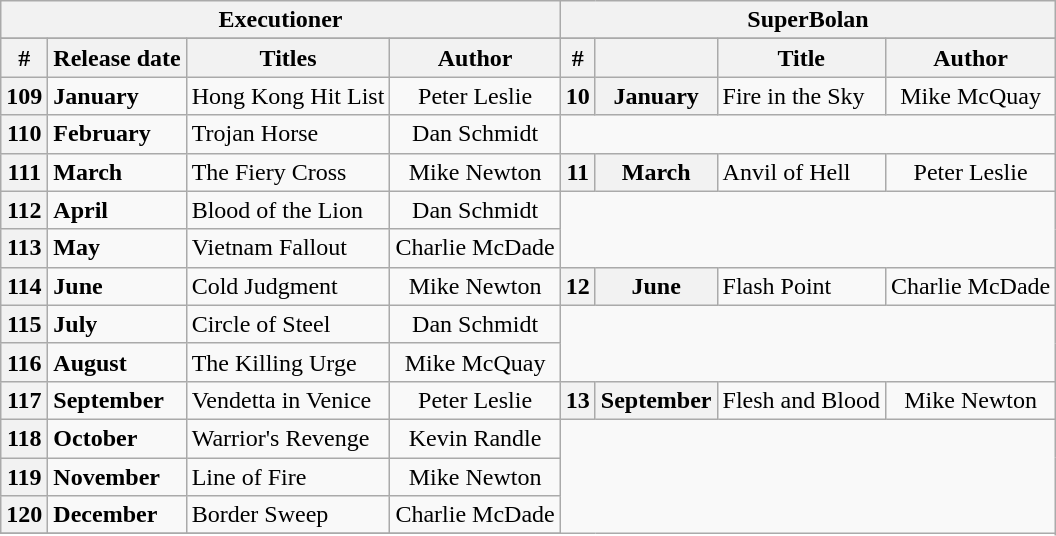<table class="wikitable plainrowheaders sortable" style="margin-right: 0;">
<tr>
<th colspan="4" style="background: #;">Executioner</th>
<th colspan="4" style="background: #;">SuperBolan</th>
</tr>
<tr>
</tr>
<tr>
<th scope="col">#</th>
<th scope="col">Release date</th>
<th scope="col">Titles</th>
<th scope="col">Author</th>
<th scope="col">#</th>
<th scope="col"></th>
<th scope="col">Title</th>
<th scope="col">Author</th>
</tr>
<tr>
<th scope="row" style="text-align:center;"><strong>109</strong></th>
<td><strong>January</strong></td>
<td>Hong Kong Hit List</td>
<td style="text-align:center;">Peter Leslie</td>
<th scope="row" style="text-align:center;"><strong>10</strong></th>
<th scope="row" style="text-align:center;"><strong>January</strong></th>
<td>Fire in the Sky</td>
<td style="text-align:center;">Mike McQuay</td>
</tr>
<tr>
<th scope="row" style="text-align:center;"><strong>110</strong></th>
<td><strong>February</strong></td>
<td>Trojan Horse</td>
<td style="text-align:center;">Dan Schmidt</td>
</tr>
<tr>
<th scope="row" style="text-align:center;"><strong>111</strong></th>
<td><strong>March</strong></td>
<td>The Fiery Cross</td>
<td style="text-align:center;">Mike Newton</td>
<th scope="row" style="text-align:center;"><strong>11</strong></th>
<th scope="row" style="text-align:center;"><strong>March</strong></th>
<td>Anvil of Hell</td>
<td style="text-align:center;">Peter Leslie</td>
</tr>
<tr>
<th scope="row" style="text-align:center;"><strong>112</strong></th>
<td><strong>April</strong></td>
<td>Blood of the Lion</td>
<td style="text-align:center;">Dan Schmidt</td>
</tr>
<tr>
<th scope="row" style="text-align:center;"><strong>113</strong></th>
<td><strong>May</strong></td>
<td>Vietnam Fallout</td>
<td style="text-align:center;">Charlie McDade</td>
</tr>
<tr>
<th scope="row" style="text-align:center;"><strong>114</strong></th>
<td><strong>June</strong></td>
<td>Cold Judgment</td>
<td style="text-align:center;">Mike Newton</td>
<th scope="row" style="text-align:center;"><strong>12</strong></th>
<th scope="row" style="text-align:center;"><strong>June</strong></th>
<td>Flash Point</td>
<td style="text-align:center;">Charlie McDade</td>
</tr>
<tr>
<th scope="row" style="text-align:center;"><strong>115</strong></th>
<td><strong>July</strong></td>
<td>Circle of Steel</td>
<td style="text-align:center;">Dan Schmidt</td>
</tr>
<tr>
<th scope="row" style="text-align:center;"><strong>116</strong></th>
<td><strong>August</strong></td>
<td>The Killing Urge</td>
<td style="text-align:center;">Mike McQuay</td>
</tr>
<tr>
<th scope="row" style="text-align:center;"><strong>117</strong></th>
<td><strong>September</strong></td>
<td>Vendetta in Venice</td>
<td style="text-align:center;">Peter Leslie</td>
<th scope="row" style="text-align:center;"><strong>13</strong></th>
<th scope="row" style="text-align:center;"><strong>September</strong></th>
<td>Flesh and Blood</td>
<td style="text-align:center;">Mike Newton</td>
</tr>
<tr>
<th scope="row" style="text-align:center;"><strong>118</strong></th>
<td><strong>October</strong></td>
<td>Warrior's Revenge</td>
<td style="text-align:center;">Kevin Randle</td>
</tr>
<tr>
<th scope="row" style="text-align:center;"><strong>119</strong></th>
<td><strong>November</strong></td>
<td>Line of Fire</td>
<td style="text-align:center;">Mike Newton</td>
</tr>
<tr>
<th scope="row" style="text-align:center;"><strong>120</strong></th>
<td><strong>December</strong></td>
<td>Border Sweep</td>
<td style="text-align:center;">Charlie McDade</td>
</tr>
<tr>
</tr>
</table>
